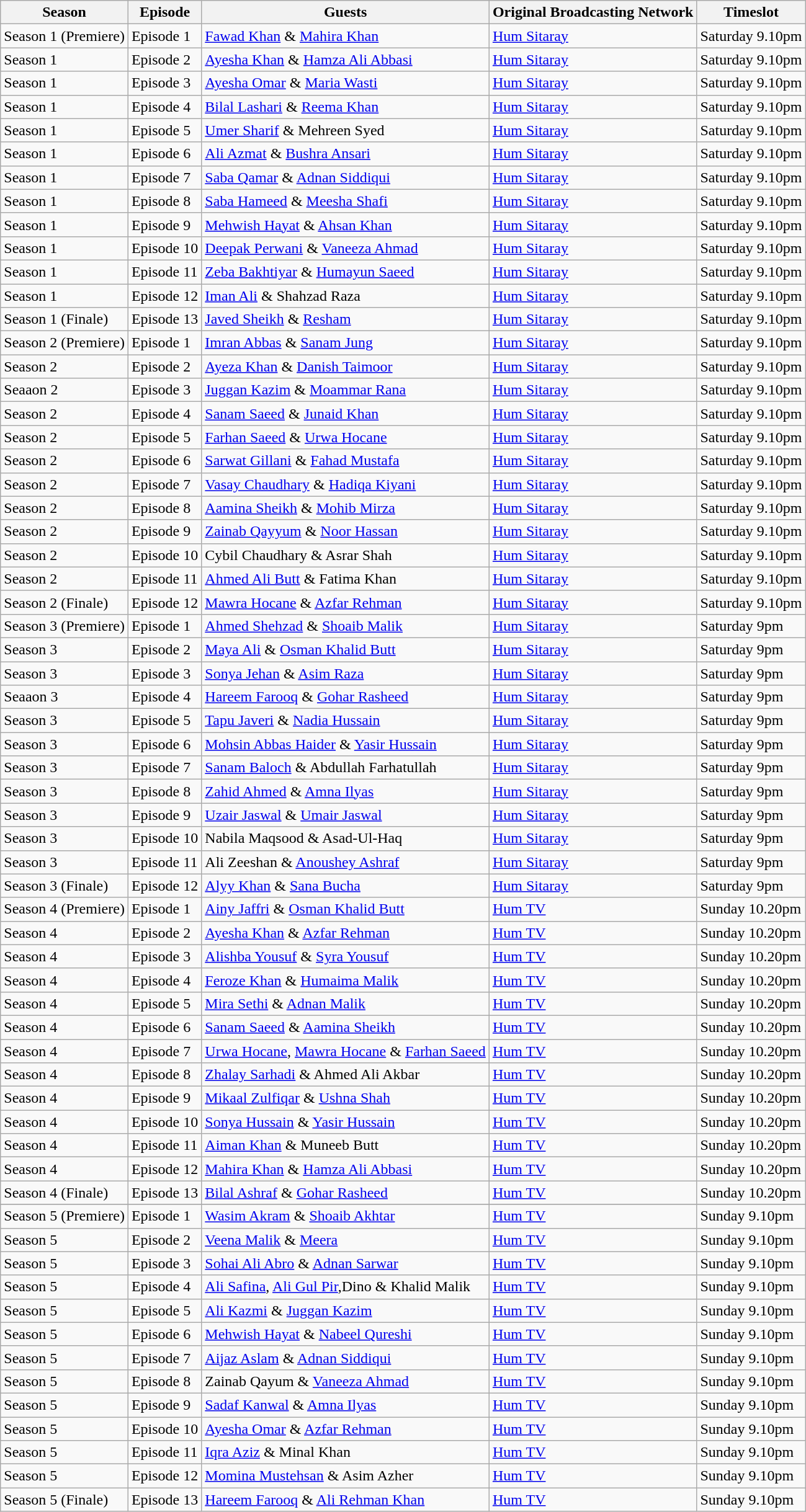<table class="wikitable sortable">
<tr>
<th>Season</th>
<th>Episode</th>
<th>Guests</th>
<th>Original Broadcasting Network</th>
<th>Timeslot</th>
</tr>
<tr>
<td>Season 1 (Premiere)</td>
<td>Episode 1</td>
<td><a href='#'>Fawad Khan</a> & <a href='#'>Mahira Khan</a></td>
<td><a href='#'>Hum Sitaray</a></td>
<td>Saturday 9.10pm</td>
</tr>
<tr>
<td>Season 1</td>
<td>Episode 2</td>
<td><a href='#'>Ayesha Khan</a> & <a href='#'>Hamza Ali Abbasi</a></td>
<td><a href='#'>Hum Sitaray</a></td>
<td>Saturday 9.10pm</td>
</tr>
<tr>
<td>Season 1</td>
<td>Episode 3</td>
<td><a href='#'>Ayesha Omar</a> & <a href='#'>Maria Wasti</a></td>
<td><a href='#'>Hum Sitaray</a></td>
<td>Saturday 9.10pm</td>
</tr>
<tr>
<td>Season 1</td>
<td>Episode 4</td>
<td><a href='#'>Bilal Lashari</a> & <a href='#'>Reema Khan</a></td>
<td><a href='#'>Hum Sitaray</a></td>
<td>Saturday 9.10pm</td>
</tr>
<tr>
<td>Season 1</td>
<td>Episode 5</td>
<td><a href='#'>Umer Sharif</a> & Mehreen Syed</td>
<td><a href='#'>Hum Sitaray</a></td>
<td>Saturday 9.10pm</td>
</tr>
<tr>
<td>Season 1</td>
<td>Episode 6</td>
<td><a href='#'>Ali Azmat</a> & <a href='#'>Bushra Ansari</a></td>
<td><a href='#'>Hum Sitaray</a></td>
<td>Saturday 9.10pm</td>
</tr>
<tr>
<td>Season 1</td>
<td>Episode 7</td>
<td><a href='#'>Saba Qamar</a> & <a href='#'>Adnan Siddiqui</a></td>
<td><a href='#'>Hum Sitaray</a></td>
<td>Saturday 9.10pm</td>
</tr>
<tr>
<td>Season 1</td>
<td>Episode 8</td>
<td><a href='#'>Saba Hameed</a> & <a href='#'>Meesha Shafi</a></td>
<td><a href='#'>Hum Sitaray</a></td>
<td>Saturday 9.10pm</td>
</tr>
<tr>
<td>Season 1</td>
<td>Episode 9</td>
<td><a href='#'>Mehwish Hayat</a> & <a href='#'>Ahsan Khan</a></td>
<td><a href='#'>Hum Sitaray</a></td>
<td>Saturday 9.10pm</td>
</tr>
<tr>
<td>Season 1</td>
<td>Episode 10</td>
<td><a href='#'>Deepak Perwani</a> & <a href='#'>Vaneeza Ahmad</a></td>
<td><a href='#'>Hum Sitaray</a></td>
<td>Saturday 9.10pm</td>
</tr>
<tr>
<td>Season 1</td>
<td>Episode 11</td>
<td><a href='#'>Zeba Bakhtiyar</a> & <a href='#'>Humayun Saeed</a></td>
<td><a href='#'>Hum Sitaray</a></td>
<td>Saturday 9.10pm</td>
</tr>
<tr>
<td>Season 1</td>
<td>Episode 12</td>
<td><a href='#'>Iman Ali</a> & Shahzad Raza</td>
<td><a href='#'>Hum Sitaray</a></td>
<td>Saturday 9.10pm</td>
</tr>
<tr>
<td>Season 1 (Finale)</td>
<td>Episode 13</td>
<td><a href='#'>Javed Sheikh</a> & <a href='#'>Resham</a></td>
<td><a href='#'>Hum Sitaray</a></td>
<td>Saturday 9.10pm</td>
</tr>
<tr>
<td>Season 2 (Premiere)</td>
<td>Episode 1</td>
<td><a href='#'>Imran Abbas</a> & <a href='#'>Sanam Jung</a></td>
<td><a href='#'>Hum Sitaray</a></td>
<td>Saturday 9.10pm</td>
</tr>
<tr>
<td>Season 2</td>
<td>Episode 2</td>
<td><a href='#'>Ayeza Khan</a> & <a href='#'>Danish Taimoor</a></td>
<td><a href='#'>Hum Sitaray</a></td>
<td>Saturday 9.10pm</td>
</tr>
<tr>
<td>Seaaon 2</td>
<td>Episode 3</td>
<td><a href='#'>Juggan Kazim</a> & <a href='#'>Moammar Rana</a></td>
<td><a href='#'>Hum Sitaray</a></td>
<td>Saturday 9.10pm</td>
</tr>
<tr>
<td>Season 2</td>
<td>Episode 4</td>
<td><a href='#'>Sanam Saeed</a> & <a href='#'>Junaid Khan</a></td>
<td><a href='#'>Hum Sitaray</a></td>
<td>Saturday 9.10pm</td>
</tr>
<tr>
<td>Season 2</td>
<td>Episode 5</td>
<td><a href='#'>Farhan Saeed</a> & <a href='#'>Urwa Hocane</a></td>
<td><a href='#'>Hum Sitaray</a></td>
<td>Saturday 9.10pm</td>
</tr>
<tr>
<td>Season 2</td>
<td>Episode 6</td>
<td><a href='#'>Sarwat Gillani</a> & <a href='#'>Fahad Mustafa</a></td>
<td><a href='#'>Hum Sitaray</a></td>
<td>Saturday 9.10pm</td>
</tr>
<tr>
<td>Season 2</td>
<td>Episode 7</td>
<td><a href='#'>Vasay Chaudhary</a> & <a href='#'>Hadiqa Kiyani</a></td>
<td><a href='#'>Hum Sitaray</a></td>
<td>Saturday 9.10pm</td>
</tr>
<tr>
<td>Season 2</td>
<td>Episode 8</td>
<td><a href='#'>Aamina Sheikh</a> & <a href='#'>Mohib Mirza</a></td>
<td><a href='#'>Hum Sitaray</a></td>
<td>Saturday 9.10pm</td>
</tr>
<tr>
<td>Season 2</td>
<td>Episode 9</td>
<td><a href='#'>Zainab Qayyum</a> & <a href='#'>Noor Hassan</a></td>
<td><a href='#'>Hum Sitaray</a></td>
<td>Saturday 9.10pm</td>
</tr>
<tr>
<td>Season 2</td>
<td>Episode 10</td>
<td>Cybil Chaudhary & Asrar Shah</td>
<td><a href='#'>Hum Sitaray</a></td>
<td>Saturday 9.10pm</td>
</tr>
<tr>
<td>Season 2</td>
<td>Episode 11</td>
<td><a href='#'>Ahmed Ali Butt</a> & Fatima Khan</td>
<td><a href='#'>Hum Sitaray</a></td>
<td>Saturday 9.10pm</td>
</tr>
<tr>
<td>Season 2 (Finale)</td>
<td>Episode 12</td>
<td><a href='#'>Mawra Hocane</a> & <a href='#'>Azfar Rehman</a></td>
<td><a href='#'>Hum Sitaray</a></td>
<td>Saturday 9.10pm</td>
</tr>
<tr>
<td>Season 3 (Premiere)</td>
<td>Episode 1</td>
<td><a href='#'>Ahmed Shehzad</a> & <a href='#'>Shoaib Malik</a></td>
<td><a href='#'>Hum Sitaray</a></td>
<td>Saturday 9pm</td>
</tr>
<tr>
<td>Season 3</td>
<td>Episode 2</td>
<td><a href='#'>Maya Ali</a> & <a href='#'>Osman Khalid Butt</a></td>
<td><a href='#'>Hum Sitaray</a></td>
<td>Saturday 9pm</td>
</tr>
<tr>
<td>Season 3</td>
<td>Episode 3</td>
<td><a href='#'>Sonya Jehan</a> & <a href='#'>Asim Raza</a></td>
<td><a href='#'>Hum Sitaray</a></td>
<td>Saturday 9pm</td>
</tr>
<tr>
<td>Seaaon 3</td>
<td>Episode 4</td>
<td><a href='#'>Hareem Farooq</a> & <a href='#'>Gohar Rasheed</a></td>
<td><a href='#'>Hum Sitaray</a></td>
<td>Saturday 9pm</td>
</tr>
<tr>
<td>Season 3</td>
<td>Episode 5</td>
<td><a href='#'>Tapu Javeri</a> & <a href='#'>Nadia Hussain</a></td>
<td><a href='#'>Hum Sitaray</a></td>
<td>Saturday 9pm</td>
</tr>
<tr>
<td>Season 3</td>
<td>Episode 6</td>
<td><a href='#'>Mohsin Abbas Haider</a> & <a href='#'>Yasir Hussain</a></td>
<td><a href='#'>Hum Sitaray</a></td>
<td>Saturday 9pm</td>
</tr>
<tr>
<td>Season 3</td>
<td>Episode 7</td>
<td><a href='#'>Sanam Baloch</a> & Abdullah Farhatullah</td>
<td><a href='#'>Hum Sitaray</a></td>
<td>Saturday 9pm</td>
</tr>
<tr>
<td>Season 3</td>
<td>Episode 8</td>
<td><a href='#'>Zahid Ahmed</a> & <a href='#'>Amna Ilyas</a></td>
<td><a href='#'>Hum Sitaray</a></td>
<td>Saturday 9pm</td>
</tr>
<tr>
<td>Season 3</td>
<td>Episode 9</td>
<td><a href='#'>Uzair Jaswal</a> & <a href='#'>Umair Jaswal</a></td>
<td><a href='#'>Hum Sitaray</a></td>
<td>Saturday 9pm</td>
</tr>
<tr>
<td>Season 3</td>
<td>Episode 10</td>
<td>Nabila Maqsood & Asad-Ul-Haq</td>
<td><a href='#'>Hum Sitaray</a></td>
<td>Saturday 9pm</td>
</tr>
<tr>
<td>Season 3</td>
<td>Episode 11</td>
<td>Ali Zeeshan & <a href='#'>Anoushey Ashraf</a></td>
<td><a href='#'>Hum Sitaray</a></td>
<td>Saturday 9pm</td>
</tr>
<tr>
<td>Season 3 (Finale)</td>
<td>Episode 12</td>
<td><a href='#'>Alyy Khan</a> & <a href='#'>Sana Bucha</a></td>
<td><a href='#'>Hum Sitaray</a></td>
<td>Saturday 9pm</td>
</tr>
<tr>
<td>Season 4 (Premiere)</td>
<td>Episode 1</td>
<td><a href='#'>Ainy Jaffri</a> & <a href='#'>Osman Khalid Butt</a></td>
<td><a href='#'>Hum TV</a></td>
<td>Sunday 10.20pm</td>
</tr>
<tr>
<td>Season 4</td>
<td>Episode 2</td>
<td><a href='#'>Ayesha Khan</a> & <a href='#'>Azfar Rehman</a></td>
<td><a href='#'>Hum TV</a></td>
<td>Sunday 10.20pm</td>
</tr>
<tr>
<td>Season 4</td>
<td>Episode 3</td>
<td><a href='#'>Alishba Yousuf</a> & <a href='#'>Syra Yousuf</a></td>
<td><a href='#'>Hum TV</a></td>
<td>Sunday 10.20pm</td>
</tr>
<tr>
<td>Season 4</td>
<td>Episode 4</td>
<td><a href='#'>Feroze Khan</a> & <a href='#'>Humaima Malik</a></td>
<td><a href='#'>Hum TV</a></td>
<td>Sunday 10.20pm</td>
</tr>
<tr>
<td>Season 4</td>
<td>Episode 5</td>
<td><a href='#'>Mira Sethi</a> & <a href='#'>Adnan Malik</a></td>
<td><a href='#'>Hum TV</a></td>
<td>Sunday 10.20pm</td>
</tr>
<tr>
<td>Season 4</td>
<td>Episode 6</td>
<td><a href='#'>Sanam Saeed</a> & <a href='#'>Aamina Sheikh</a></td>
<td><a href='#'>Hum TV</a></td>
<td>Sunday 10.20pm</td>
</tr>
<tr>
<td>Season 4</td>
<td>Episode 7</td>
<td><a href='#'>Urwa Hocane</a>, <a href='#'>Mawra Hocane</a> & <a href='#'>Farhan Saeed</a></td>
<td><a href='#'>Hum TV</a></td>
<td>Sunday 10.20pm</td>
</tr>
<tr>
<td>Season 4</td>
<td>Episode 8</td>
<td><a href='#'>Zhalay Sarhadi</a> & Ahmed Ali Akbar</td>
<td><a href='#'>Hum TV</a></td>
<td>Sunday 10.20pm</td>
</tr>
<tr>
<td>Season 4</td>
<td>Episode 9</td>
<td><a href='#'>Mikaal Zulfiqar</a> & <a href='#'>Ushna Shah</a></td>
<td><a href='#'>Hum TV</a></td>
<td>Sunday 10.20pm</td>
</tr>
<tr>
<td>Season 4</td>
<td>Episode 10</td>
<td><a href='#'>Sonya Hussain</a> & <a href='#'>Yasir Hussain</a></td>
<td><a href='#'>Hum TV</a></td>
<td>Sunday 10.20pm</td>
</tr>
<tr>
<td>Season 4</td>
<td>Episode 11</td>
<td><a href='#'>Aiman Khan</a> & Muneeb Butt</td>
<td><a href='#'>Hum TV</a></td>
<td>Sunday 10.20pm</td>
</tr>
<tr>
<td>Season 4</td>
<td>Episode 12</td>
<td><a href='#'>Mahira Khan</a> & <a href='#'>Hamza Ali Abbasi</a></td>
<td><a href='#'>Hum TV</a></td>
<td>Sunday 10.20pm</td>
</tr>
<tr>
<td>Season 4 (Finale)</td>
<td>Episode 13</td>
<td><a href='#'>Bilal Ashraf</a> & <a href='#'>Gohar Rasheed</a></td>
<td><a href='#'>Hum TV</a></td>
<td>Sunday 10.20pm</td>
</tr>
<tr>
</tr>
<tr>
<td>Season 5 (Premiere)</td>
<td>Episode 1</td>
<td><a href='#'>Wasim Akram</a> & <a href='#'>Shoaib Akhtar</a></td>
<td><a href='#'>Hum TV</a></td>
<td>Sunday 9.10pm</td>
</tr>
<tr>
<td>Season 5</td>
<td>Episode 2</td>
<td><a href='#'>Veena Malik</a> & <a href='#'>Meera</a></td>
<td><a href='#'>Hum TV</a></td>
<td>Sunday 9.10pm</td>
</tr>
<tr>
<td>Season 5</td>
<td>Episode 3</td>
<td><a href='#'>Sohai Ali Abro</a> & <a href='#'>Adnan Sarwar</a></td>
<td><a href='#'>Hum TV</a></td>
<td>Sunday 9.10pm</td>
</tr>
<tr>
<td>Season 5</td>
<td>Episode 4</td>
<td><a href='#'>Ali Safina</a>, <a href='#'>Ali Gul Pir</a>,Dino & Khalid Malik</td>
<td><a href='#'>Hum TV</a></td>
<td>Sunday 9.10pm</td>
</tr>
<tr>
<td>Season 5</td>
<td>Episode 5</td>
<td><a href='#'>Ali Kazmi</a> & <a href='#'>Juggan Kazim</a></td>
<td><a href='#'>Hum TV</a></td>
<td>Sunday 9.10pm</td>
</tr>
<tr>
<td>Season 5</td>
<td>Episode 6</td>
<td><a href='#'>Mehwish Hayat</a> & <a href='#'>Nabeel Qureshi</a></td>
<td><a href='#'>Hum TV</a></td>
<td>Sunday 9.10pm</td>
</tr>
<tr>
<td>Season 5</td>
<td>Episode 7</td>
<td><a href='#'>Aijaz Aslam</a> & <a href='#'>Adnan Siddiqui</a></td>
<td><a href='#'>Hum TV</a></td>
<td>Sunday 9.10pm</td>
</tr>
<tr>
<td>Season 5</td>
<td>Episode 8</td>
<td>Zainab Qayum & <a href='#'>Vaneeza Ahmad</a></td>
<td><a href='#'>Hum TV</a></td>
<td>Sunday 9.10pm</td>
</tr>
<tr>
<td>Season 5</td>
<td>Episode 9</td>
<td><a href='#'>Sadaf Kanwal</a> & <a href='#'>Amna Ilyas</a></td>
<td><a href='#'>Hum TV</a></td>
<td>Sunday 9.10pm</td>
</tr>
<tr>
<td>Season 5</td>
<td>Episode 10</td>
<td><a href='#'>Ayesha Omar</a> & <a href='#'>Azfar Rehman</a></td>
<td><a href='#'>Hum TV</a></td>
<td>Sunday 9.10pm</td>
</tr>
<tr>
<td>Season 5</td>
<td>Episode 11</td>
<td><a href='#'>Iqra Aziz</a> & Minal Khan</td>
<td><a href='#'>Hum TV</a></td>
<td>Sunday 9.10pm</td>
</tr>
<tr>
<td>Season 5</td>
<td>Episode 12</td>
<td><a href='#'>Momina Mustehsan</a> & Asim Azher</td>
<td><a href='#'>Hum TV</a></td>
<td>Sunday 9.10pm</td>
</tr>
<tr>
<td>Season 5 (Finale)</td>
<td>Episode 13</td>
<td><a href='#'>Hareem Farooq</a> & <a href='#'>Ali Rehman Khan</a></td>
<td><a href='#'>Hum TV</a></td>
<td>Sunday 9.10pm</td>
</tr>
</table>
